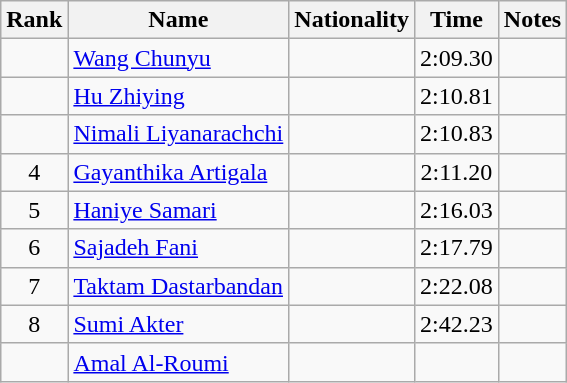<table class="wikitable sortable" style="text-align:center">
<tr>
<th>Rank</th>
<th>Name</th>
<th>Nationality</th>
<th>Time</th>
<th>Notes</th>
</tr>
<tr>
<td></td>
<td align=left><a href='#'>Wang Chunyu</a></td>
<td align=left></td>
<td>2:09.30</td>
<td></td>
</tr>
<tr>
<td></td>
<td align=left><a href='#'>Hu Zhiying</a></td>
<td align=left></td>
<td>2:10.81</td>
<td></td>
</tr>
<tr>
<td></td>
<td align=left><a href='#'>Nimali Liyanarachchi</a></td>
<td align=left></td>
<td>2:10.83</td>
<td></td>
</tr>
<tr>
<td>4</td>
<td align=left><a href='#'>Gayanthika Artigala</a></td>
<td align=left></td>
<td>2:11.20</td>
<td></td>
</tr>
<tr>
<td>5</td>
<td align=left><a href='#'>Haniye Samari</a></td>
<td align=left></td>
<td>2:16.03</td>
<td></td>
</tr>
<tr>
<td>6</td>
<td align=left><a href='#'>Sajadeh Fani</a></td>
<td align=left></td>
<td>2:17.79</td>
<td></td>
</tr>
<tr>
<td>7</td>
<td align=left><a href='#'>Taktam Dastarbandan</a></td>
<td align=left></td>
<td>2:22.08</td>
<td></td>
</tr>
<tr>
<td>8</td>
<td align=left><a href='#'>Sumi Akter</a></td>
<td align=left></td>
<td>2:42.23</td>
<td></td>
</tr>
<tr>
<td></td>
<td align=left><a href='#'>Amal Al-Roumi</a></td>
<td align=left></td>
<td></td>
<td></td>
</tr>
</table>
